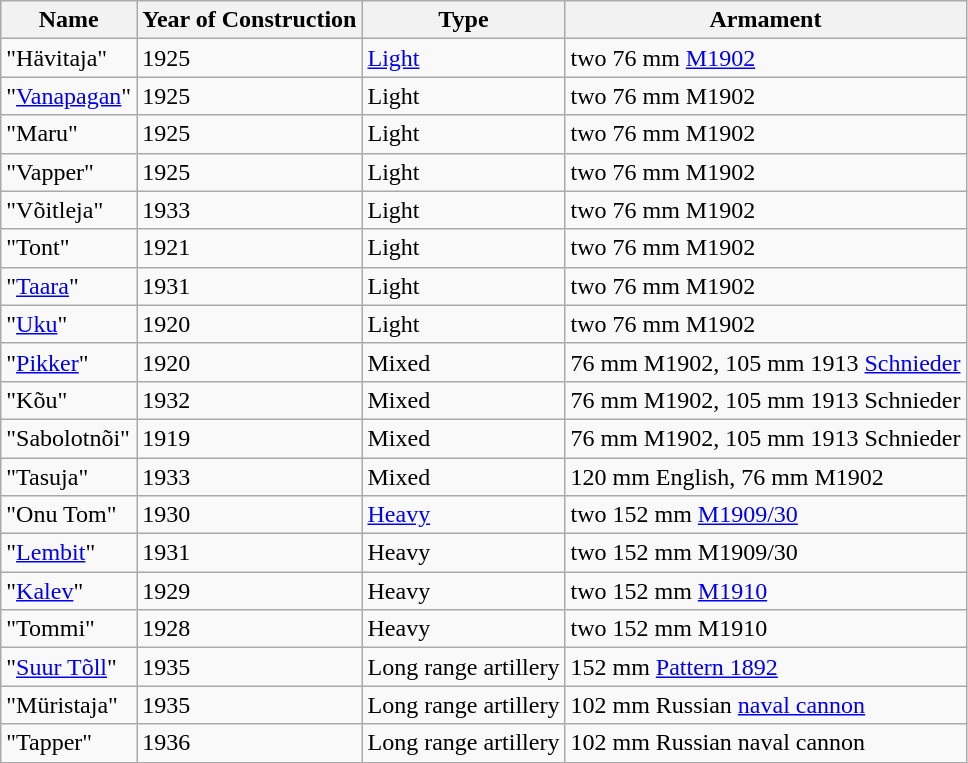<table class="wikitable sortable">
<tr>
<th>Name</th>
<th>Year of Construction</th>
<th>Type</th>
<th>Armament</th>
</tr>
<tr>
<td>"Hävitaja"</td>
<td>1925</td>
<td><a href='#'>Light</a></td>
<td>two 76 mm <a href='#'>M1902</a></td>
</tr>
<tr>
<td>"<a href='#'>Vanapagan</a>"</td>
<td>1925</td>
<td>Light</td>
<td>two 76 mm M1902</td>
</tr>
<tr>
<td>"Maru"</td>
<td>1925</td>
<td>Light</td>
<td>two 76 mm M1902</td>
</tr>
<tr>
<td>"Vapper"</td>
<td>1925</td>
<td>Light</td>
<td>two 76 mm M1902</td>
</tr>
<tr>
<td>"Võitleja"</td>
<td>1933</td>
<td>Light</td>
<td>two 76 mm M1902</td>
</tr>
<tr>
<td>"Tont"</td>
<td>1921</td>
<td>Light</td>
<td>two 76 mm M1902</td>
</tr>
<tr>
<td>"<a href='#'>Taara</a>"</td>
<td>1931</td>
<td>Light</td>
<td>two 76 mm M1902</td>
</tr>
<tr>
<td>"<a href='#'>Uku</a>"</td>
<td>1920</td>
<td>Light</td>
<td>two 76 mm M1902</td>
</tr>
<tr>
<td>"<a href='#'>Pikker</a>"</td>
<td>1920</td>
<td>Mixed</td>
<td>76 mm M1902, 105 mm 1913 <a href='#'>Schnieder</a></td>
</tr>
<tr>
<td>"Kõu"</td>
<td>1932</td>
<td>Mixed</td>
<td>76 mm M1902, 105 mm 1913 Schnieder</td>
</tr>
<tr>
<td>"Sabolotnõi"</td>
<td>1919</td>
<td>Mixed</td>
<td>76 mm M1902, 105 mm 1913 Schnieder</td>
</tr>
<tr>
<td>"Tasuja"</td>
<td>1933</td>
<td>Mixed</td>
<td>120 mm English, 76 mm M1902</td>
</tr>
<tr>
<td>"Onu Tom"</td>
<td>1930</td>
<td><a href='#'>Heavy</a></td>
<td>two 152 mm <a href='#'>M1909/30</a></td>
</tr>
<tr>
<td>"<a href='#'>Lembit</a>"</td>
<td>1931</td>
<td>Heavy</td>
<td>two 152 mm M1909/30</td>
</tr>
<tr>
<td>"<a href='#'>Kalev</a>"</td>
<td>1929</td>
<td>Heavy</td>
<td>two 152 mm <a href='#'>M1910</a></td>
</tr>
<tr>
<td>"Tommi"</td>
<td>1928</td>
<td>Heavy</td>
<td>two 152 mm M1910</td>
</tr>
<tr>
<td>"<a href='#'>Suur Tõll</a>"</td>
<td>1935</td>
<td>Long range artillery</td>
<td>152 mm <a href='#'>Pattern 1892</a></td>
</tr>
<tr>
<td>"Müristaja"</td>
<td>1935</td>
<td>Long range artillery</td>
<td>102 mm Russian <a href='#'>naval cannon</a></td>
</tr>
<tr>
<td>"Tapper"</td>
<td>1936</td>
<td>Long range artillery</td>
<td>102 mm Russian naval cannon</td>
</tr>
</table>
